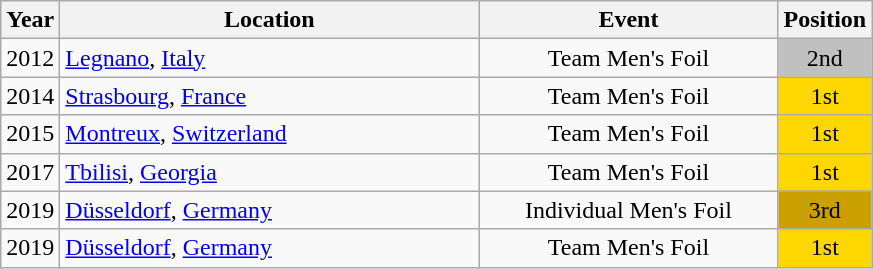<table class="wikitable" style="text-align:center;">
<tr>
<th>Year</th>
<th style="width:17em">Location</th>
<th style="width:12em">Event</th>
<th>Position</th>
</tr>
<tr>
<td>2012</td>
<td rowspan="1" align="left"> <a href='#'>Legnano</a>, <a href='#'>Italy</a></td>
<td>Team Men's Foil</td>
<td bgcolor="silver">2nd</td>
</tr>
<tr>
<td>2014</td>
<td rowspan="1" align="left"> <a href='#'>Strasbourg</a>, <a href='#'>France</a></td>
<td>Team Men's Foil</td>
<td bgcolor="gold">1st</td>
</tr>
<tr>
<td>2015</td>
<td rowspan="1" align="left"> <a href='#'>Montreux</a>, <a href='#'>Switzerland</a></td>
<td>Team Men's Foil</td>
<td bgcolor="gold">1st</td>
</tr>
<tr>
<td>2017</td>
<td rowspan="1" align="left"> <a href='#'>Tbilisi</a>, <a href='#'>Georgia</a></td>
<td>Team Men's Foil</td>
<td bgcolor="gold">1st</td>
</tr>
<tr>
<td>2019</td>
<td rowspan="1" align="left"> <a href='#'>Düsseldorf</a>, <a href='#'>Germany</a></td>
<td>Individual Men's Foil</td>
<td bgcolor="caramel">3rd</td>
</tr>
<tr>
<td>2019</td>
<td rowspan="1" align="left"> <a href='#'>Düsseldorf</a>, <a href='#'>Germany</a></td>
<td>Team Men's Foil</td>
<td bgcolor="gold">1st</td>
</tr>
</table>
